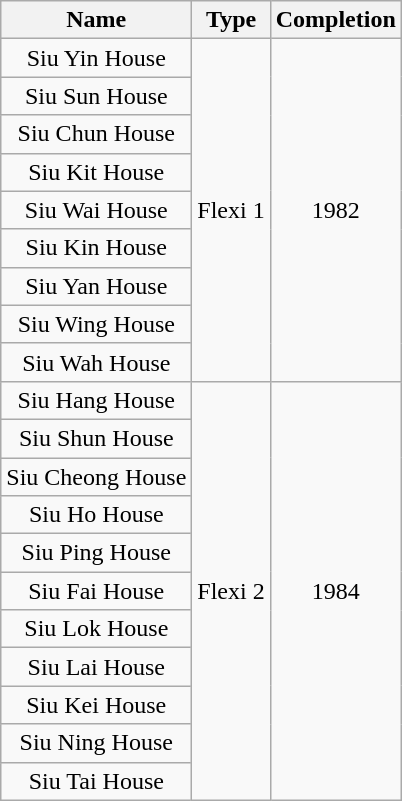<table class="wikitable" style="text-align: center">
<tr>
<th>Name</th>
<th>Type</th>
<th>Completion</th>
</tr>
<tr>
<td>Siu Yin House</td>
<td rowspan="9">Flexi 1</td>
<td rowspan="9">1982</td>
</tr>
<tr>
<td>Siu Sun House</td>
</tr>
<tr>
<td>Siu Chun House</td>
</tr>
<tr>
<td>Siu Kit House</td>
</tr>
<tr>
<td>Siu Wai House</td>
</tr>
<tr>
<td>Siu Kin House</td>
</tr>
<tr>
<td>Siu Yan House</td>
</tr>
<tr>
<td>Siu Wing House</td>
</tr>
<tr>
<td>Siu Wah House</td>
</tr>
<tr>
<td>Siu Hang House</td>
<td rowspan="11">Flexi 2</td>
<td rowspan="11">1984</td>
</tr>
<tr>
<td>Siu Shun House</td>
</tr>
<tr>
<td>Siu Cheong House</td>
</tr>
<tr>
<td>Siu Ho House</td>
</tr>
<tr>
<td>Siu Ping House</td>
</tr>
<tr>
<td>Siu Fai House</td>
</tr>
<tr>
<td>Siu Lok House</td>
</tr>
<tr>
<td>Siu Lai House</td>
</tr>
<tr>
<td>Siu Kei House</td>
</tr>
<tr>
<td>Siu Ning House</td>
</tr>
<tr>
<td>Siu Tai House</td>
</tr>
</table>
